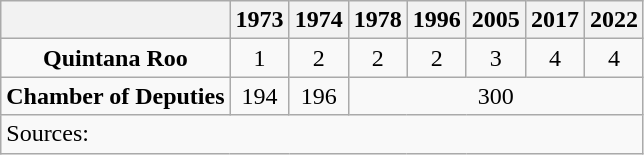<table class="wikitable" style="text-align: center">
<tr>
<th></th>
<th>1973</th>
<th>1974</th>
<th>1978</th>
<th>1996</th>
<th>2005</th>
<th>2017</th>
<th>2022</th>
</tr>
<tr>
<td><strong>Quintana Roo</strong></td>
<td>1</td>
<td>2</td>
<td>2</td>
<td>2</td>
<td>3</td>
<td>4</td>
<td>4</td>
</tr>
<tr>
<td><strong>Chamber of Deputies</strong></td>
<td>194</td>
<td>196</td>
<td colspan=5>300</td>
</tr>
<tr>
<td colspan=8 style="text-align: left">Sources: </td>
</tr>
</table>
